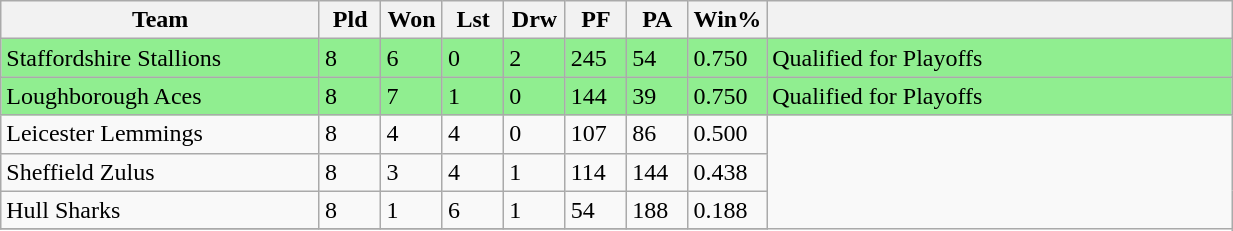<table class="wikitable" width=65%">
<tr>
<th width=26%>Team</th>
<th width=5%>Pld</th>
<th width=5%>Won</th>
<th width=5%>Lst</th>
<th width=5%>Drw</th>
<th width=5%>PF</th>
<th width=5%>PA</th>
<th width=6%>Win%</th>
<th width=38%></th>
</tr>
<tr style="background:lightgreen">
<td>Staffordshire Stallions</td>
<td>8</td>
<td>6</td>
<td>0</td>
<td>2</td>
<td>245</td>
<td>54</td>
<td>0.750</td>
<td>Qualified for Playoffs</td>
</tr>
<tr style="background:lightgreen">
<td>Loughborough Aces</td>
<td>8</td>
<td>7</td>
<td>1</td>
<td>0</td>
<td>144</td>
<td>39</td>
<td>0.750</td>
<td>Qualified for Playoffs</td>
</tr>
<tr>
<td>Leicester Lemmings</td>
<td>8</td>
<td>4</td>
<td>4</td>
<td>0</td>
<td>107</td>
<td>86</td>
<td>0.500</td>
</tr>
<tr>
<td>Sheffield Zulus</td>
<td>8</td>
<td>3</td>
<td>4</td>
<td>1</td>
<td>114</td>
<td>144</td>
<td>0.438</td>
</tr>
<tr>
<td>Hull Sharks</td>
<td>8</td>
<td>1</td>
<td>6</td>
<td>1</td>
<td>54</td>
<td>188</td>
<td>0.188</td>
</tr>
<tr>
</tr>
</table>
